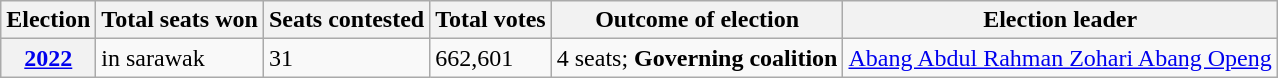<table class="wikitable">
<tr>
<th>Election</th>
<th>Total seats won</th>
<th>Seats contested</th>
<th>Total votes</th>
<th>Outcome of election</th>
<th>Election leader</th>
</tr>
<tr>
<th><a href='#'>2022</a></th>
<td> in sarawak</td>
<td>31</td>
<td>662,601</td>
<td>4 seats; <strong>Governing coalition</strong><br></td>
<td><a href='#'>Abang Abdul Rahman Zohari Abang Openg</a></td>
</tr>
</table>
